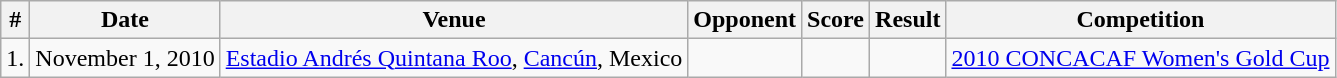<table class="wikitable collapsible collapsed">
<tr>
<th>#</th>
<th>Date</th>
<th>Venue</th>
<th>Opponent</th>
<th>Score</th>
<th>Result</th>
<th>Competition</th>
</tr>
<tr>
<td>1.</td>
<td>November 1, 2010</td>
<td><a href='#'>Estadio Andrés Quintana Roo</a>, <a href='#'>Cancún</a>, Mexico</td>
<td></td>
<td></td>
<td></td>
<td><a href='#'>2010 CONCACAF Women's Gold Cup</a></td>
</tr>
</table>
